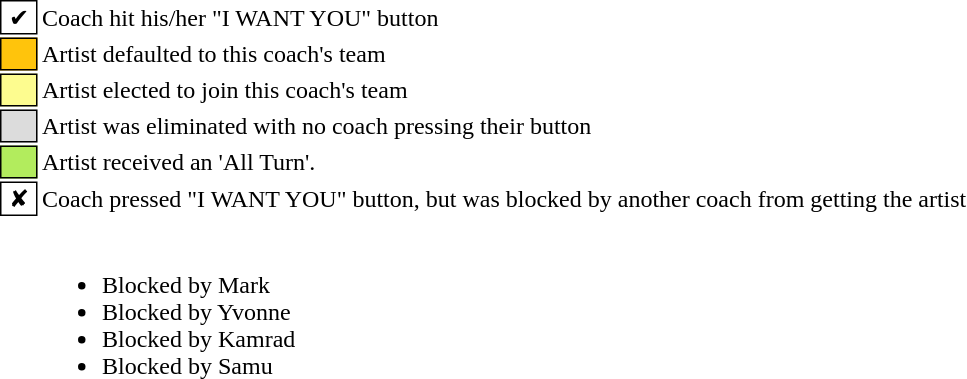<table class="toccolours" style="font-size: 100%">
<tr>
<td style="background: white; border: 1px solid black"> ✔ </td>
<td>Coach hit his/her "I WANT YOU" button</td>
</tr>
<tr>
<td style="background:#FFC40C; border: 1px solid black">  </td>
<td>Artist defaulted to this coach's team</td>
</tr>
<tr>
<td style="background:#fdfc8f; border: 1px solid black">  </td>
<td>Artist elected to join this coach's team</td>
</tr>
<tr>
<td style="background:#DCDCDC; border: 1px solid black">  </td>
<td>Artist was eliminated with no coach pressing their button</td>
</tr>
<tr>
<td style="background-color:#B2EC5D; border: 1px solid black">    </td>
<td>Artist received an 'All Turn'.</td>
</tr>
<tr>
<td style="background: white; border:1px solid black"> ✘ </td>
<td>Coach pressed "I WANT YOU" button, but was blocked by another coach from getting the artist</td>
</tr>
<tr>
<td></td>
<td><br><ul><li> Blocked by Mark</li><li> Blocked by Yvonne</li><li> Blocked by Kamrad</li><li> Blocked by Samu</li></ul></td>
</tr>
</table>
